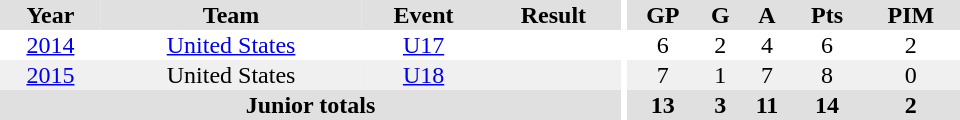<table border="0" cellpadding="1" cellspacing="0" ID="Table3" style="text-align:center; width:40em">
<tr ALIGN="center" bgcolor="#e0e0e0">
<th>Year</th>
<th>Team</th>
<th>Event</th>
<th>Result</th>
<th rowspan="99" bgcolor="#ffffff"></th>
<th>GP</th>
<th>G</th>
<th>A</th>
<th>Pts</th>
<th>PIM</th>
</tr>
<tr>
<td><a href='#'>2014</a></td>
<td><a href='#'>United States</a></td>
<td><a href='#'>U17</a></td>
<td></td>
<td>6</td>
<td>2</td>
<td>4</td>
<td>6</td>
<td>2</td>
</tr>
<tr bgcolor="#f0f0f0">
<td><a href='#'>2015</a></td>
<td>United States</td>
<td><a href='#'>U18</a></td>
<td></td>
<td>7</td>
<td>1</td>
<td>7</td>
<td>8</td>
<td>0</td>
</tr>
<tr bgcolor="#e0e0e0">
<th colspan=4>Junior totals</th>
<th>13</th>
<th>3</th>
<th>11</th>
<th>14</th>
<th>2</th>
</tr>
</table>
